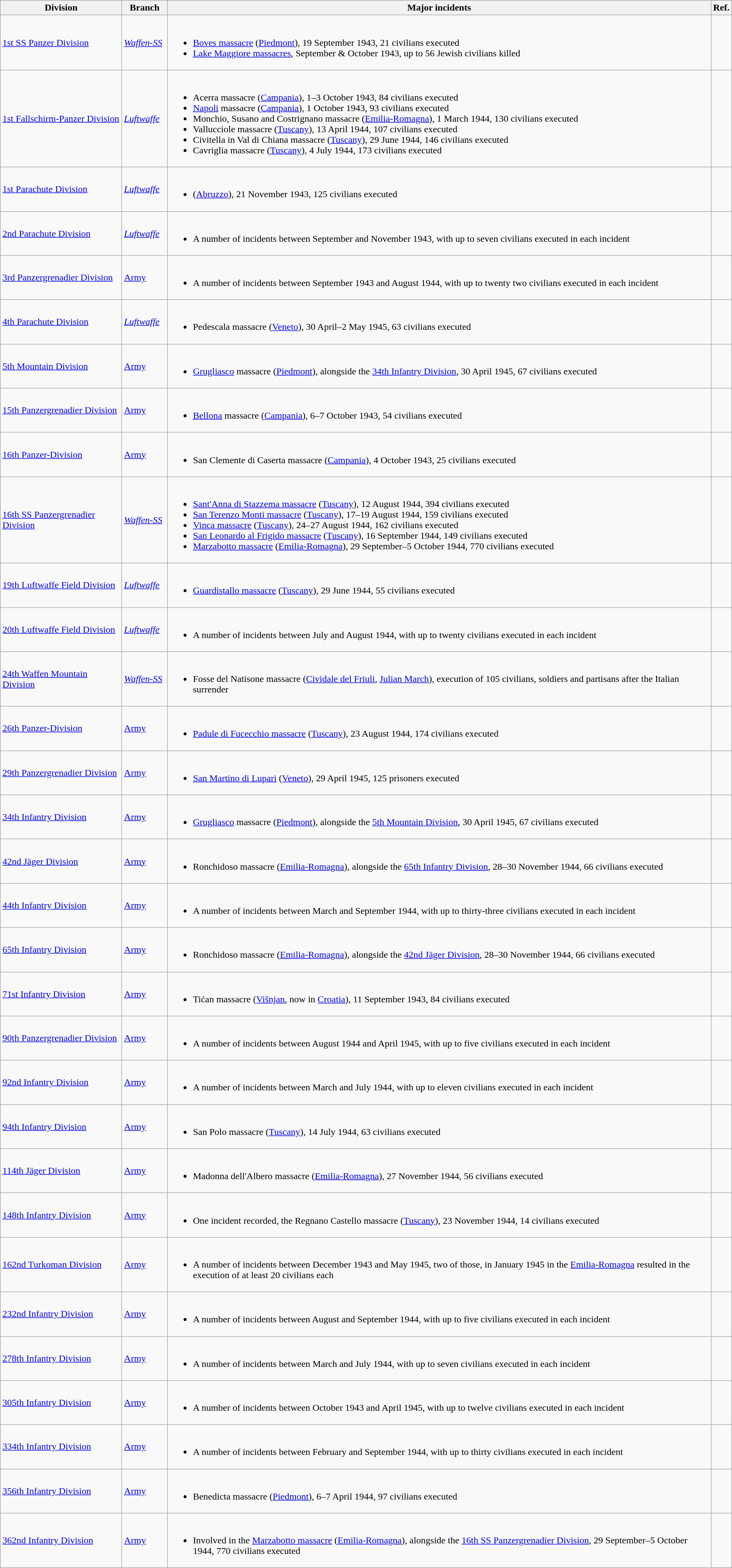<table class="wikitable sortable">
<tr align="center" style="background:#dfdfdf">
<th width="200" scope=col><strong>Division</strong></th>
<th width="70" scope=col><strong>Branch</strong></th>
<th scope=col><strong>Major incidents</strong></th>
<th scope=col class=unsortable><strong>Ref.</strong></th>
</tr>
<tr align="left">
<td><a href='#'>1st SS Panzer Division</a></td>
<td><em><a href='#'>Waffen-SS</a></em></td>
<td><br><ul><li><a href='#'>Boves massacre</a> (<a href='#'>Piedmont</a>), 19 September 1943, 21 civilians executed</li><li><a href='#'>Lake Maggiore massacres</a>, September & October 1943, up to 56 Jewish civilians killed</li></ul></td>
<td></td>
</tr>
<tr align="left">
<td><a href='#'>1st Fallschirm-Panzer Division</a></td>
<td><em><a href='#'>Luftwaffe</a></em></td>
<td><br><ul><li>Acerra massacre (<a href='#'>Campania</a>), 1–3 October 1943, 84 civilians executed</li><li><a href='#'>Napoli</a> massacre (<a href='#'>Campania</a>), 1 October 1943, 93 civilians executed</li><li>Monchio, Susano and Costrignano massacre (<a href='#'>Emilia-Romagna</a>), 1 March 1944, 130 civilians executed</li><li>Vallucciole massacre (<a href='#'>Tuscany</a>), 13 April 1944, 107 civilians executed</li><li>Civitella in Val di Chiana massacre (<a href='#'>Tuscany</a>), 29 June 1944, 146 civilians executed</li><li>Cavriglia massacre (<a href='#'>Tuscany</a>), 4 July 1944, 173 civilians executed</li></ul></td>
<td></td>
</tr>
<tr align="left">
<td><a href='#'>1st Parachute Division</a></td>
<td><em><a href='#'>Luftwaffe</a></em></td>
<td><br><ul><li> (<a href='#'>Abruzzo</a>), 21 November 1943, 125 civilians executed</li></ul></td>
<td></td>
</tr>
<tr align="left">
<td><a href='#'>2nd Parachute Division</a></td>
<td><em><a href='#'>Luftwaffe</a></em></td>
<td><br><ul><li>A number of incidents between September and November 1943, with up to seven civilians executed in each incident</li></ul></td>
<td></td>
</tr>
<tr align="left">
<td><a href='#'>3rd Panzergrenadier Division</a></td>
<td><a href='#'>Army</a></td>
<td><br><ul><li>A number of incidents between September 1943 and August 1944, with up to twenty two civilians executed in each incident</li></ul></td>
<td></td>
</tr>
<tr align="left">
<td><a href='#'>4th Parachute Division</a></td>
<td><em><a href='#'>Luftwaffe</a></em></td>
<td><br><ul><li>Pedescala massacre (<a href='#'>Veneto</a>), 30 April–2 May 1945, 63 civilians executed</li></ul></td>
<td></td>
</tr>
<tr align="left">
<td><a href='#'>5th Mountain Division</a></td>
<td><a href='#'>Army</a></td>
<td><br><ul><li><a href='#'>Grugliasco</a> massacre (<a href='#'>Piedmont</a>), alongside the <a href='#'>34th Infantry Division</a>, 30 April 1945, 67 civilians executed</li></ul></td>
<td></td>
</tr>
<tr align="left">
<td><a href='#'>15th Panzergrenadier Division</a></td>
<td><a href='#'>Army</a></td>
<td><br><ul><li><a href='#'>Bellona</a> massacre (<a href='#'>Campania</a>), 6–7 October 1943, 54 civilians executed</li></ul></td>
<td></td>
</tr>
<tr align="left">
<td><a href='#'>16th Panzer-Division</a></td>
<td><a href='#'>Army</a></td>
<td><br><ul><li>San Clemente di Caserta massacre (<a href='#'>Campania</a>), 4 October 1943, 25 civilians executed</li></ul></td>
<td></td>
</tr>
<tr align="left">
<td><a href='#'>16th SS Panzergrenadier Division</a></td>
<td><em><a href='#'>Waffen-SS</a></em></td>
<td><br><ul><li><a href='#'>Sant'Anna di Stazzema massacre</a> (<a href='#'>Tuscany</a>), 12 August 1944, 394 civilians executed</li><li><a href='#'>San Terenzo Monti massacre</a> (<a href='#'>Tuscany</a>), 17–19 August 1944, 159 civilians executed</li><li><a href='#'>Vinca massacre</a> (<a href='#'>Tuscany</a>), 24–27 August 1944, 162 civilians executed </li><li><a href='#'>San Leonardo al Frigido massacre</a> (<a href='#'>Tuscany</a>), 16 September 1944, 149 civilians executed</li><li><a href='#'>Marzabotto massacre</a> (<a href='#'>Emilia-Romagna</a>), 29 September–5 October 1944, 770 civilians executed</li></ul></td>
<td></td>
</tr>
<tr align="left">
<td><a href='#'>19th Luftwaffe Field Division</a></td>
<td><em><a href='#'>Luftwaffe</a></em></td>
<td><br><ul><li><a href='#'>Guardistallo massacre</a> (<a href='#'>Tuscany</a>), 29 June 1944, 55 civilians executed</li></ul></td>
<td></td>
</tr>
<tr align="left">
<td><a href='#'>20th Luftwaffe Field Division</a></td>
<td><em><a href='#'>Luftwaffe</a></em></td>
<td><br><ul><li>A number of incidents between July and August 1944, with up to twenty civilians executed in each incident</li></ul></td>
<td></td>
</tr>
<tr align="left">
<td><a href='#'>24th Waffen Mountain Division</a></td>
<td><em><a href='#'>Waffen-SS</a></em></td>
<td><br><ul><li>Fosse del Natisone massacre (<a href='#'>Cividale del Friuli</a>, <a href='#'>Julian March</a>), execution of 105 civilians, soldiers and partisans after the Italian surrender</li></ul></td>
<td></td>
</tr>
<tr align="left">
<td><a href='#'>26th Panzer-Division</a></td>
<td><a href='#'>Army</a></td>
<td><br><ul><li><a href='#'>Padule di Fucecchio massacre</a> (<a href='#'>Tuscany</a>), 23 August 1944, 174 civilians executed</li></ul></td>
<td></td>
</tr>
<tr align="left">
<td><a href='#'>29th Panzergrenadier Division</a></td>
<td><a href='#'>Army</a></td>
<td><br><ul><li><a href='#'>San Martino di Lupari</a> (<a href='#'>Veneto</a>), 29 April 1945, 125 prisoners executed</li></ul></td>
<td></td>
</tr>
<tr align="left">
<td><a href='#'>34th Infantry Division</a></td>
<td><a href='#'>Army</a></td>
<td><br><ul><li><a href='#'>Grugliasco</a> massacre (<a href='#'>Piedmont</a>), alongside the <a href='#'>5th Mountain Division</a>, 30 April 1945, 67  civilians executed</li></ul></td>
<td></td>
</tr>
<tr align="left">
<td><a href='#'>42nd Jäger Division</a></td>
<td><a href='#'>Army</a></td>
<td><br><ul><li>Ronchidoso massacre (<a href='#'>Emilia-Romagna</a>), alongside the <a href='#'>65th Infantry Division</a>, 28–30 November 1944, 66 civilians executed</li></ul></td>
<td></td>
</tr>
<tr align="left">
<td><a href='#'>44th Infantry Division</a></td>
<td><a href='#'>Army</a></td>
<td><br><ul><li>A number of incidents between March and September 1944, with up to thirty-three civilians executed in each incident</li></ul></td>
<td></td>
</tr>
<tr align="left">
<td><a href='#'>65th Infantry Division</a></td>
<td><a href='#'>Army</a></td>
<td><br><ul><li>Ronchidoso massacre (<a href='#'>Emilia-Romagna</a>), alongside the <a href='#'>42nd Jäger Division</a>, 28–30 November 1944, 66 civilians executed</li></ul></td>
<td></td>
</tr>
<tr align="left">
<td><a href='#'>71st Infantry Division</a></td>
<td><a href='#'>Army</a></td>
<td><br><ul><li>Tićan massacre (<a href='#'>Višnjan</a>, now in <a href='#'>Croatia</a>), 11 September 1943, 84 civilians executed</li></ul></td>
<td></td>
</tr>
<tr align="left">
<td><a href='#'>90th Panzergrenadier Division</a></td>
<td><a href='#'>Army</a></td>
<td><br><ul><li>A number of incidents between August 1944 and April 1945, with up to five civilians executed in each incident</li></ul></td>
<td></td>
</tr>
<tr align="left">
<td><a href='#'>92nd Infantry Division</a></td>
<td><a href='#'>Army</a></td>
<td><br><ul><li>A number of incidents between March and July 1944, with up to eleven civilians executed in each incident</li></ul></td>
<td></td>
</tr>
<tr align="left">
<td><a href='#'>94th Infantry Division</a></td>
<td><a href='#'>Army</a></td>
<td><br><ul><li>San Polo massacre (<a href='#'>Tuscany</a>), 14 July 1944, 63 civilians executed</li></ul></td>
<td></td>
</tr>
<tr align="left">
<td><a href='#'>114th Jäger Division</a></td>
<td><a href='#'>Army</a></td>
<td><br><ul><li>Madonna dell'Albero massacre (<a href='#'>Emilia-Romagna</a>), 27 November 1944, 56 civilians executed</li></ul></td>
<td></td>
</tr>
<tr align="left">
<td><a href='#'>148th Infantry Division</a></td>
<td><a href='#'>Army</a></td>
<td><br><ul><li>One incident recorded, the Regnano Castello massacre (<a href='#'>Tuscany</a>), 23 November 1944, 14 civilians executed</li></ul></td>
<td></td>
</tr>
<tr align="left">
<td><a href='#'>162nd Turkoman Division</a></td>
<td><a href='#'>Army</a></td>
<td><br><ul><li>A number of incidents between December 1943 and May 1945, two of those, in January 1945 in the <a href='#'>Emilia-Romagna</a> resulted in the execution of at least 20 civilians each</li></ul></td>
<td></td>
</tr>
<tr align="left">
<td><a href='#'>232nd Infantry Division</a></td>
<td><a href='#'>Army</a></td>
<td><br><ul><li>A number of incidents between August and September 1944, with up to five civilians executed in each incident</li></ul></td>
<td></td>
</tr>
<tr align="left">
<td><a href='#'>278th Infantry Division</a></td>
<td><a href='#'>Army</a></td>
<td><br><ul><li>A number of incidents between March and July 1944, with up to seven civilians executed in each incident</li></ul></td>
<td></td>
</tr>
<tr align="left">
<td><a href='#'>305th Infantry Division</a></td>
<td><a href='#'>Army</a></td>
<td><br><ul><li>A number of incidents between October 1943 and April 1945, with up to twelve civilians executed in each incident</li></ul></td>
<td></td>
</tr>
<tr align="left">
<td><a href='#'>334th Infantry Division</a></td>
<td><a href='#'>Army</a></td>
<td><br><ul><li>A number of incidents between February and September 1944, with up to thirty civilians executed in each incident</li></ul></td>
<td></td>
</tr>
<tr align="left">
<td><a href='#'>356th Infantry Division</a></td>
<td><a href='#'>Army</a></td>
<td><br><ul><li>Benedicta massacre (<a href='#'>Piedmont</a>), 6–7 April 1944, 97 civilians executed</li></ul></td>
<td></td>
</tr>
<tr align="left">
<td><a href='#'>362nd Infantry Division</a></td>
<td><a href='#'>Army</a></td>
<td><br><ul><li>Involved in the <a href='#'>Marzabotto massacre</a> (<a href='#'>Emilia-Romagna</a>), alongside the <a href='#'>16th SS Panzergrenadier Division</a>, 29 September–5 October 1944, 770 civilians executed</li></ul></td>
<td></td>
</tr>
</table>
